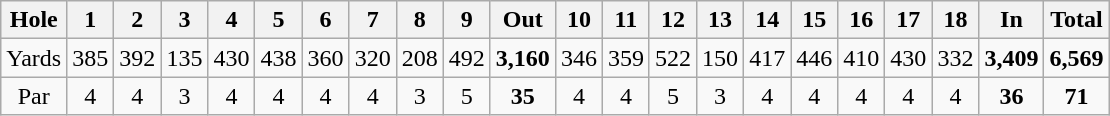<table class="wikitable" style="text-align:center">
<tr>
<th align="left">Hole</th>
<th>1</th>
<th>2</th>
<th>3</th>
<th>4</th>
<th>5</th>
<th>6</th>
<th>7</th>
<th>8</th>
<th>9</th>
<th>Out</th>
<th>10</th>
<th>11</th>
<th>12</th>
<th>13</th>
<th>14</th>
<th>15</th>
<th>16</th>
<th>17</th>
<th>18</th>
<th>In</th>
<th>Total</th>
</tr>
<tr>
<td align="center">Yards</td>
<td>385</td>
<td>392</td>
<td>135</td>
<td>430</td>
<td>438</td>
<td>360</td>
<td>320</td>
<td>208</td>
<td>492</td>
<td><strong>3,160</strong></td>
<td>346</td>
<td>359</td>
<td>522</td>
<td>150</td>
<td>417</td>
<td>446</td>
<td>410</td>
<td>430</td>
<td>332</td>
<td><strong>3,409</strong></td>
<td><strong>6,569</strong></td>
</tr>
<tr>
<td align="center">Par</td>
<td>4</td>
<td>4</td>
<td>3</td>
<td>4</td>
<td>4</td>
<td>4</td>
<td>4</td>
<td>3</td>
<td>5</td>
<td><strong>35</strong></td>
<td>4</td>
<td>4</td>
<td>5</td>
<td>3</td>
<td>4</td>
<td>4</td>
<td>4</td>
<td>4</td>
<td>4</td>
<td><strong>36</strong></td>
<td><strong>71</strong></td>
</tr>
</table>
